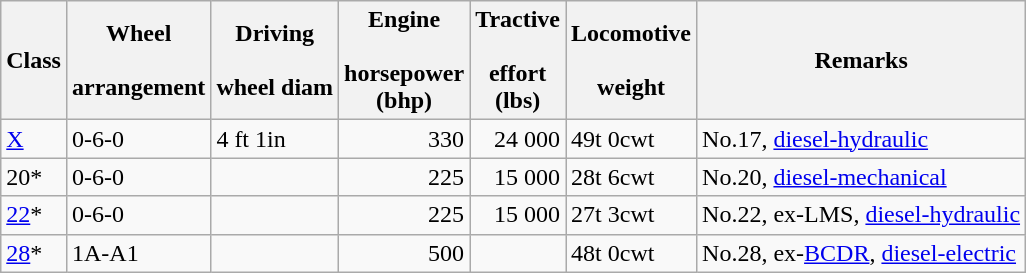<table class="wikitable">
<tr>
<th>Class</th>
<th>Wheel<br><br>arrangement</th>
<th>Driving<br><br>wheel diam</th>
<th>Engine<br><br>horsepower<br>
(bhp)</th>
<th>Tractive<br><br>effort<br>
(lbs)</th>
<th>Locomotive<br><br>weight</th>
<th>Remarks</th>
</tr>
<tr>
<td><a href='#'>X</a></td>
<td>0-6-0</td>
<td>4 ft 1in</td>
<td align=right>330</td>
<td align=right>24 000</td>
<td>49t 0cwt</td>
<td>No.17, <a href='#'>diesel-hydraulic</a></td>
</tr>
<tr>
<td>20*</td>
<td>0-6-0</td>
<td></td>
<td align=right>225</td>
<td align=right>15 000</td>
<td>28t 6cwt</td>
<td>No.20, <a href='#'>diesel-mechanical</a></td>
</tr>
<tr>
<td><a href='#'>22</a>*</td>
<td>0-6-0</td>
<td></td>
<td align=right>225</td>
<td align=right>15 000</td>
<td>27t 3cwt</td>
<td>No.22, ex-LMS, <a href='#'>diesel-hydraulic</a></td>
</tr>
<tr>
<td><a href='#'>28</a>*</td>
<td>1A-A1</td>
<td></td>
<td align=right>500</td>
<td></td>
<td>48t 0cwt</td>
<td>No.28, ex-<a href='#'>BCDR</a>, <a href='#'>diesel-electric</a></td>
</tr>
</table>
